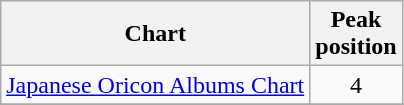<table class="wikitable sortable" style="text-align:center;">
<tr>
<th>Chart</th>
<th>Peak<br>position</th>
</tr>
<tr>
<td align="left"><a href='#'>Japanese Oricon Albums Chart</a></td>
<td>4</td>
</tr>
<tr>
</tr>
</table>
